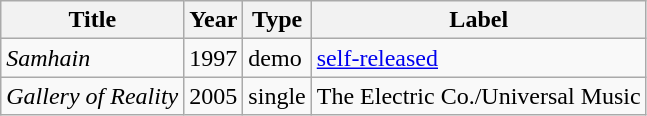<table class="wikitable" border="1">
<tr>
<th>Title</th>
<th>Year</th>
<th>Type</th>
<th>Label</th>
</tr>
<tr>
<td><em>Samhain</em></td>
<td>1997</td>
<td>demo</td>
<td><a href='#'>self-released</a></td>
</tr>
<tr>
<td><em>Gallery of Reality</em></td>
<td>2005</td>
<td>single</td>
<td>The Electric Co./Universal Music</td>
</tr>
</table>
